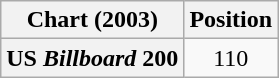<table class="wikitable plainrowheaders" style="text-align:center">
<tr>
<th scope="col">Chart (2003)</th>
<th scope="col">Position</th>
</tr>
<tr>
<th scope="row">US <em>Billboard</em> 200</th>
<td>110</td>
</tr>
</table>
